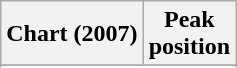<table class="wikitable sortable plainrowheaders" style="text-align:center">
<tr>
<th scope="col">Chart (2007)</th>
<th scope="col">Peak<br> position</th>
</tr>
<tr>
</tr>
<tr>
</tr>
<tr>
</tr>
<tr>
</tr>
</table>
